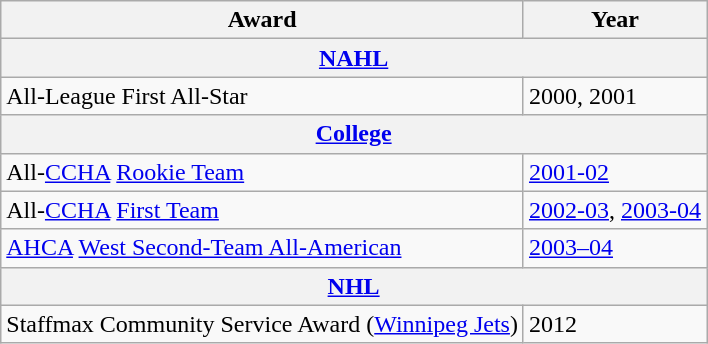<table class="wikitable">
<tr>
<th>Award</th>
<th>Year</th>
</tr>
<tr>
<th colspan="3"><a href='#'>NAHL</a></th>
</tr>
<tr>
<td>All-League First All-Star</td>
<td>2000, 2001</td>
</tr>
<tr>
<th colspan="3"><a href='#'>College</a></th>
</tr>
<tr>
<td>All-<a href='#'>CCHA</a> <a href='#'>Rookie Team</a></td>
<td><a href='#'>2001-02</a></td>
</tr>
<tr>
<td>All-<a href='#'>CCHA</a> <a href='#'>First Team</a></td>
<td><a href='#'>2002-03</a>, <a href='#'>2003-04</a></td>
</tr>
<tr>
<td><a href='#'>AHCA</a> <a href='#'>West Second-Team All-American</a></td>
<td><a href='#'>2003–04</a></td>
</tr>
<tr>
<th colspan="3"><a href='#'>NHL</a></th>
</tr>
<tr>
<td>Staffmax Community Service Award (<a href='#'>Winnipeg Jets</a>)</td>
<td>2012</td>
</tr>
</table>
